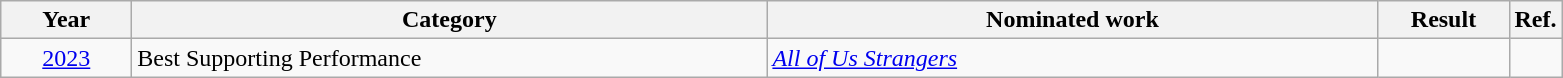<table class=wikitable>
<tr>
<th scope="col" style="width:5em;">Year</th>
<th scope="col" style="width:26em;">Category</th>
<th scope="col" style="width:25em;">Nominated work</th>
<th scope="col" style="width:5em;">Result</th>
<th>Ref.</th>
</tr>
<tr>
<td style="text-align:center;"><a href='#'>2023</a></td>
<td>Best Supporting Performance</td>
<td><em><a href='#'>All of Us Strangers</a></em></td>
<td></td>
<td style="text-align:center;"></td>
</tr>
</table>
